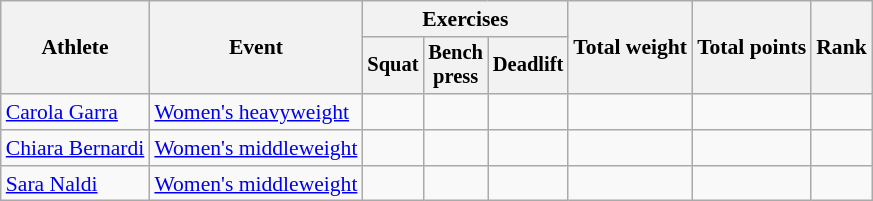<table class=wikitable style="font-size:90%">
<tr>
<th rowspan="2">Athlete</th>
<th rowspan="2">Event</th>
<th colspan="3">Exercises</th>
<th rowspan="2">Total weight</th>
<th rowspan="2">Total points</th>
<th rowspan="2">Rank</th>
</tr>
<tr style="font-size:95%">
<th>Squat</th>
<th>Bench<br>press</th>
<th>Deadlift</th>
</tr>
<tr align=center>
<td align=left><a href='#'>Carola Garra</a></td>
<td align=left><a href='#'>Women's heavyweight</a></td>
<td></td>
<td></td>
<td></td>
<td></td>
<td></td>
<td></td>
</tr>
<tr align=center>
<td align=left><a href='#'>Chiara Bernardi</a></td>
<td align=left><a href='#'>Women's middleweight</a></td>
<td></td>
<td></td>
<td></td>
<td></td>
<td></td>
<td></td>
</tr>
<tr align=center>
<td align=left><a href='#'>Sara Naldi</a></td>
<td align=left><a href='#'>Women's middleweight</a></td>
<td></td>
<td></td>
<td></td>
<td></td>
<td></td>
<td></td>
</tr>
</table>
